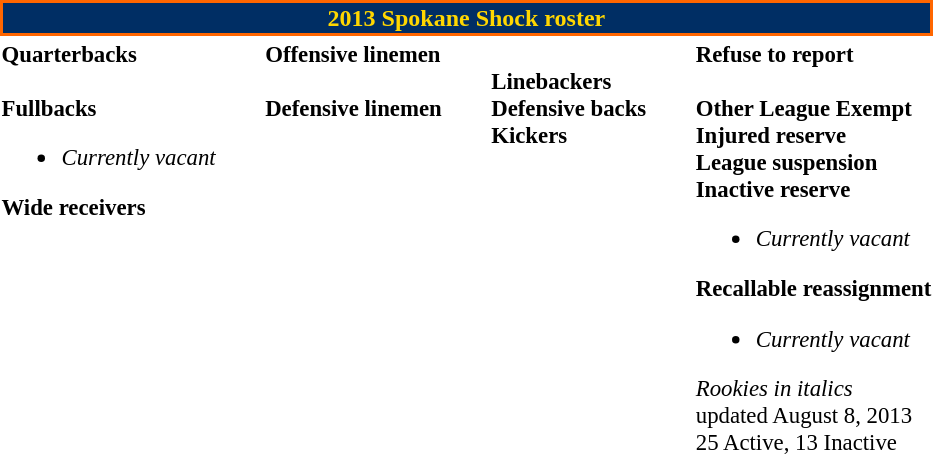<table class="toccolours" style="text-align: left;">
<tr>
<th colspan=7 style="background:#002E64; border: 2px solid #FF6600; color:#FFD700; text-align:center;"><strong>2013 Spokane Shock roster</strong></th>
</tr>
<tr>
<td style="font-size: 95%;" valign="top"><strong>Quarterbacks</strong><br>
<br><strong>Fullbacks</strong><ul><li><em>Currently vacant</em></li></ul><strong>Wide receivers</strong>




</td>
<td style="width: 25px;"></td>
<td style="font-size: 95%;" valign="top"><strong>Offensive linemen</strong><br>




<br><strong>Defensive linemen</strong>




</td>
<td style="width: 25px;"></td>
<td style="font-size: 95%;" valign="top"><br><strong>Linebackers</strong>

<br><strong>Defensive backs</strong>



<br><strong>Kickers</strong>
</td>
<td style="width: 25px;"></td>
<td style="font-size: 95%;" valign="top"><strong>Refuse to report</strong><br><br><strong>Other League Exempt</strong>



<br><strong>Injured reserve</strong>




<br><strong>League suspension</strong>


<br><strong>Inactive reserve</strong><ul><li><em>Currently vacant</em></li></ul><strong>Recallable reassignment</strong><ul><li><em>Currently vacant</em></li></ul>
<em>Rookies in italics</em><br>
<span></span> updated August 8, 2013<br>
25 Active, 13 Inactive
</td>
</tr>
<tr>
</tr>
</table>
